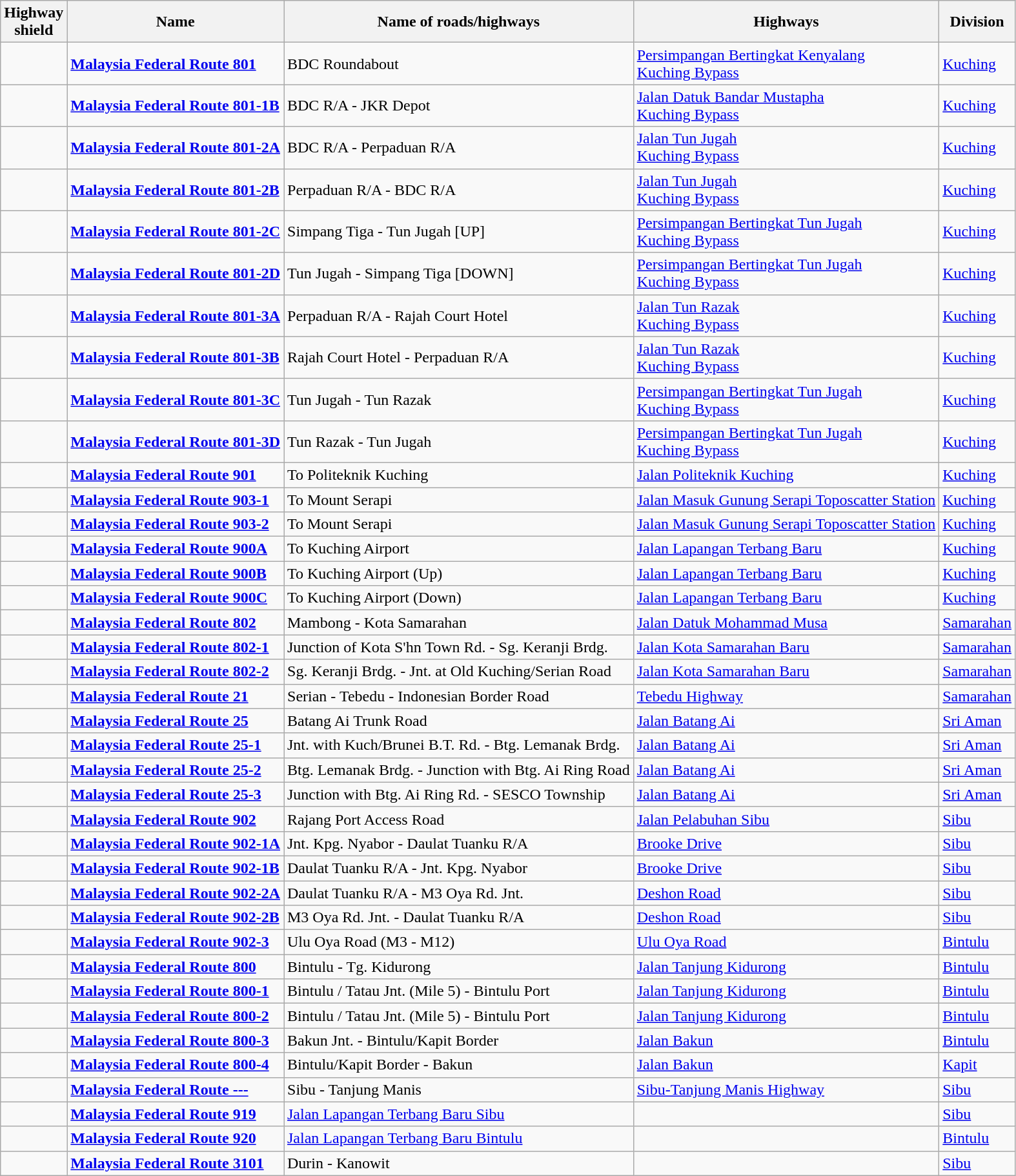<table class="wikitable">
<tr>
<th>Highway <br>shield</th>
<th>Name</th>
<th>Name of roads/highways</th>
<th>Highways</th>
<th>Division</th>
</tr>
<tr>
<td></td>
<td><strong><a href='#'>Malaysia Federal Route 801</a></strong></td>
<td>BDC Roundabout</td>
<td><a href='#'>Persimpangan Bertingkat Kenyalang</a><br><a href='#'>Kuching Bypass</a></td>
<td><a href='#'>Kuching</a></td>
</tr>
<tr>
<td></td>
<td><strong><a href='#'>Malaysia Federal Route 801-1B</a></strong></td>
<td>BDC R/A - JKR Depot</td>
<td><a href='#'>Jalan Datuk Bandar Mustapha</a><br><a href='#'>Kuching Bypass</a></td>
<td><a href='#'>Kuching</a></td>
</tr>
<tr>
<td></td>
<td><strong><a href='#'>Malaysia Federal Route 801-2A</a></strong></td>
<td>BDC R/A - Perpaduan R/A</td>
<td><a href='#'>Jalan Tun Jugah</a><br><a href='#'>Kuching Bypass</a></td>
<td><a href='#'>Kuching</a></td>
</tr>
<tr>
<td></td>
<td><strong><a href='#'>Malaysia Federal Route 801-2B</a></strong></td>
<td>Perpaduan R/A - BDC R/A</td>
<td><a href='#'>Jalan Tun Jugah</a><br><a href='#'>Kuching Bypass</a></td>
<td><a href='#'>Kuching</a></td>
</tr>
<tr>
<td></td>
<td><strong><a href='#'>Malaysia Federal Route 801-2C</a></strong></td>
<td>Simpang Tiga - Tun Jugah [UP]</td>
<td><a href='#'>Persimpangan Bertingkat Tun Jugah</a><br><a href='#'>Kuching Bypass</a></td>
<td><a href='#'>Kuching</a></td>
</tr>
<tr>
<td></td>
<td><strong><a href='#'>Malaysia Federal Route 801-2D</a></strong></td>
<td>Tun Jugah - Simpang Tiga [DOWN]</td>
<td><a href='#'>Persimpangan Bertingkat Tun Jugah</a><br><a href='#'>Kuching Bypass</a></td>
<td><a href='#'>Kuching</a></td>
</tr>
<tr>
<td></td>
<td><strong><a href='#'>Malaysia Federal Route 801-3A</a></strong></td>
<td>Perpaduan R/A - Rajah Court Hotel</td>
<td><a href='#'>Jalan Tun Razak</a><br><a href='#'>Kuching Bypass</a></td>
<td><a href='#'>Kuching</a></td>
</tr>
<tr>
<td></td>
<td><strong><a href='#'>Malaysia Federal Route 801-3B</a></strong></td>
<td>Rajah Court Hotel - Perpaduan R/A</td>
<td><a href='#'>Jalan Tun Razak</a><br><a href='#'>Kuching Bypass</a></td>
<td><a href='#'>Kuching</a></td>
</tr>
<tr>
<td></td>
<td><strong><a href='#'>Malaysia Federal Route 801-3C</a></strong></td>
<td>Tun Jugah - Tun Razak</td>
<td><a href='#'>Persimpangan Bertingkat Tun Jugah</a><br><a href='#'>Kuching Bypass</a></td>
<td><a href='#'>Kuching</a></td>
</tr>
<tr>
<td></td>
<td><strong><a href='#'>Malaysia Federal Route 801-3D</a></strong></td>
<td>Tun Razak - Tun Jugah</td>
<td><a href='#'>Persimpangan Bertingkat Tun Jugah</a><br><a href='#'>Kuching Bypass</a></td>
<td><a href='#'>Kuching</a></td>
</tr>
<tr>
<td></td>
<td><strong><a href='#'>Malaysia Federal Route 901</a></strong></td>
<td>To Politeknik Kuching</td>
<td><a href='#'>Jalan Politeknik Kuching</a></td>
<td><a href='#'>Kuching</a></td>
</tr>
<tr>
<td></td>
<td><strong><a href='#'>Malaysia Federal Route 903-1</a></strong></td>
<td>To Mount Serapi</td>
<td><a href='#'>Jalan Masuk Gunung Serapi Toposcatter Station</a></td>
<td><a href='#'>Kuching</a></td>
</tr>
<tr>
<td></td>
<td><strong><a href='#'>Malaysia Federal Route 903-2</a></strong></td>
<td>To Mount Serapi</td>
<td><a href='#'>Jalan Masuk Gunung Serapi Toposcatter Station</a></td>
<td><a href='#'>Kuching</a></td>
</tr>
<tr>
<td></td>
<td><strong><a href='#'>Malaysia Federal Route 900A</a></strong></td>
<td>To Kuching Airport</td>
<td><a href='#'>Jalan Lapangan Terbang Baru</a></td>
<td><a href='#'>Kuching</a></td>
</tr>
<tr>
<td></td>
<td><strong><a href='#'>Malaysia Federal Route 900B</a></strong></td>
<td>To Kuching Airport (Up)</td>
<td><a href='#'>Jalan Lapangan Terbang Baru</a></td>
<td><a href='#'>Kuching</a></td>
</tr>
<tr>
<td></td>
<td><strong><a href='#'>Malaysia Federal Route 900C</a></strong></td>
<td>To Kuching Airport (Down)</td>
<td><a href='#'>Jalan Lapangan Terbang Baru</a></td>
<td><a href='#'>Kuching</a></td>
</tr>
<tr>
<td></td>
<td><strong><a href='#'>Malaysia Federal Route 802</a></strong></td>
<td>Mambong - Kota Samarahan</td>
<td><a href='#'>Jalan Datuk Mohammad Musa</a></td>
<td><a href='#'>Samarahan</a></td>
</tr>
<tr>
<td></td>
<td><strong><a href='#'>Malaysia Federal Route 802-1</a></strong></td>
<td>Junction of Kota S'hn Town Rd. - Sg. Keranji Brdg.</td>
<td><a href='#'>Jalan Kota Samarahan Baru</a></td>
<td><a href='#'>Samarahan</a></td>
</tr>
<tr>
<td></td>
<td><strong><a href='#'>Malaysia Federal Route 802-2</a></strong></td>
<td>Sg. Keranji Brdg. - Jnt. at Old Kuching/Serian Road</td>
<td><a href='#'>Jalan Kota Samarahan Baru</a></td>
<td><a href='#'>Samarahan</a></td>
</tr>
<tr>
<td></td>
<td><strong><a href='#'>Malaysia Federal Route 21</a></strong></td>
<td>Serian - Tebedu - Indonesian Border Road</td>
<td><a href='#'>Tebedu Highway</a></td>
<td><a href='#'>Samarahan</a></td>
</tr>
<tr>
<td></td>
<td><strong><a href='#'>Malaysia Federal Route 25</a></strong></td>
<td>Batang Ai Trunk Road</td>
<td><a href='#'>Jalan Batang Ai</a></td>
<td><a href='#'>Sri Aman</a></td>
</tr>
<tr>
<td></td>
<td><strong><a href='#'>Malaysia Federal Route 25-1</a></strong></td>
<td>Jnt. with Kuch/Brunei B.T. Rd. - Btg. Lemanak Brdg.</td>
<td><a href='#'>Jalan Batang Ai</a></td>
<td><a href='#'>Sri Aman</a></td>
</tr>
<tr>
<td></td>
<td><strong><a href='#'>Malaysia Federal Route 25-2</a></strong></td>
<td>Btg. Lemanak Brdg. - Junction with Btg. Ai Ring Road</td>
<td><a href='#'>Jalan Batang Ai</a></td>
<td><a href='#'>Sri Aman</a></td>
</tr>
<tr>
<td></td>
<td><strong><a href='#'>Malaysia Federal Route 25-3</a></strong></td>
<td>Junction with Btg. Ai Ring Rd. - SESCO Township</td>
<td><a href='#'>Jalan Batang Ai</a></td>
<td><a href='#'>Sri Aman</a></td>
</tr>
<tr>
<td></td>
<td><strong><a href='#'>Malaysia Federal Route 902</a></strong></td>
<td>Rajang Port Access Road</td>
<td><a href='#'>Jalan Pelabuhan Sibu</a></td>
<td><a href='#'>Sibu</a></td>
</tr>
<tr>
<td></td>
<td><strong><a href='#'>Malaysia Federal Route 902-1A</a></strong></td>
<td>Jnt. Kpg. Nyabor - Daulat Tuanku R/A</td>
<td><a href='#'>Brooke Drive</a></td>
<td><a href='#'>Sibu</a></td>
</tr>
<tr>
<td></td>
<td><strong><a href='#'>Malaysia Federal Route 902-1B</a></strong></td>
<td>Daulat Tuanku R/A - Jnt. Kpg. Nyabor</td>
<td><a href='#'>Brooke Drive</a></td>
<td><a href='#'>Sibu</a></td>
</tr>
<tr>
<td></td>
<td><strong><a href='#'>Malaysia Federal Route 902-2A</a></strong></td>
<td>Daulat Tuanku R/A - M3 Oya Rd. Jnt.</td>
<td><a href='#'>Deshon Road</a></td>
<td><a href='#'>Sibu</a></td>
</tr>
<tr>
<td></td>
<td><strong><a href='#'>Malaysia Federal Route 902-2B</a></strong></td>
<td>M3 Oya Rd. Jnt. - Daulat Tuanku R/A</td>
<td><a href='#'>Deshon Road</a></td>
<td><a href='#'>Sibu</a></td>
</tr>
<tr>
<td></td>
<td><strong><a href='#'>Malaysia Federal Route 902-3</a></strong></td>
<td>Ulu Oya Road (M3 - M12)</td>
<td><a href='#'>Ulu Oya Road</a></td>
<td><a href='#'>Bintulu</a></td>
</tr>
<tr>
<td></td>
<td><strong><a href='#'>Malaysia Federal Route 800</a></strong></td>
<td>Bintulu - Tg. Kidurong</td>
<td><a href='#'>Jalan Tanjung Kidurong</a></td>
<td><a href='#'>Bintulu</a></td>
</tr>
<tr>
<td></td>
<td><strong><a href='#'>Malaysia Federal Route 800-1</a></strong></td>
<td>Bintulu / Tatau Jnt. (Mile 5) - Bintulu Port</td>
<td><a href='#'>Jalan Tanjung Kidurong</a></td>
<td><a href='#'>Bintulu</a></td>
</tr>
<tr>
<td></td>
<td><strong><a href='#'>Malaysia Federal Route 800-2</a></strong></td>
<td>Bintulu / Tatau Jnt. (Mile 5) - Bintulu Port</td>
<td><a href='#'>Jalan Tanjung Kidurong</a></td>
<td><a href='#'>Bintulu</a></td>
</tr>
<tr>
<td></td>
<td><strong><a href='#'>Malaysia Federal Route 800-3</a></strong></td>
<td>Bakun Jnt. - Bintulu/Kapit Border</td>
<td><a href='#'>Jalan Bakun</a></td>
<td><a href='#'>Bintulu</a></td>
</tr>
<tr>
<td></td>
<td><strong><a href='#'>Malaysia Federal Route 800-4</a></strong></td>
<td>Bintulu/Kapit Border - Bakun</td>
<td><a href='#'>Jalan Bakun</a></td>
<td><a href='#'>Kapit</a></td>
</tr>
<tr>
<td></td>
<td><strong><a href='#'>Malaysia Federal Route ---</a></strong></td>
<td>Sibu - Tanjung Manis</td>
<td><a href='#'>Sibu-Tanjung Manis Highway</a></td>
<td><a href='#'>Sibu</a></td>
</tr>
<tr>
<td></td>
<td><strong><a href='#'>Malaysia Federal Route 919</a></strong></td>
<td><a href='#'>Jalan Lapangan Terbang Baru Sibu</a></td>
<td></td>
<td><a href='#'>Sibu</a></td>
</tr>
<tr>
<td></td>
<td><strong><a href='#'>Malaysia Federal Route 920</a></strong></td>
<td><a href='#'>Jalan Lapangan Terbang Baru Bintulu</a></td>
<td></td>
<td><a href='#'>Bintulu</a></td>
</tr>
<tr>
<td></td>
<td><strong><a href='#'>Malaysia Federal Route 3101</a></strong></td>
<td>Durin - Kanowit</td>
<td></td>
<td><a href='#'>Sibu</a></td>
</tr>
</table>
